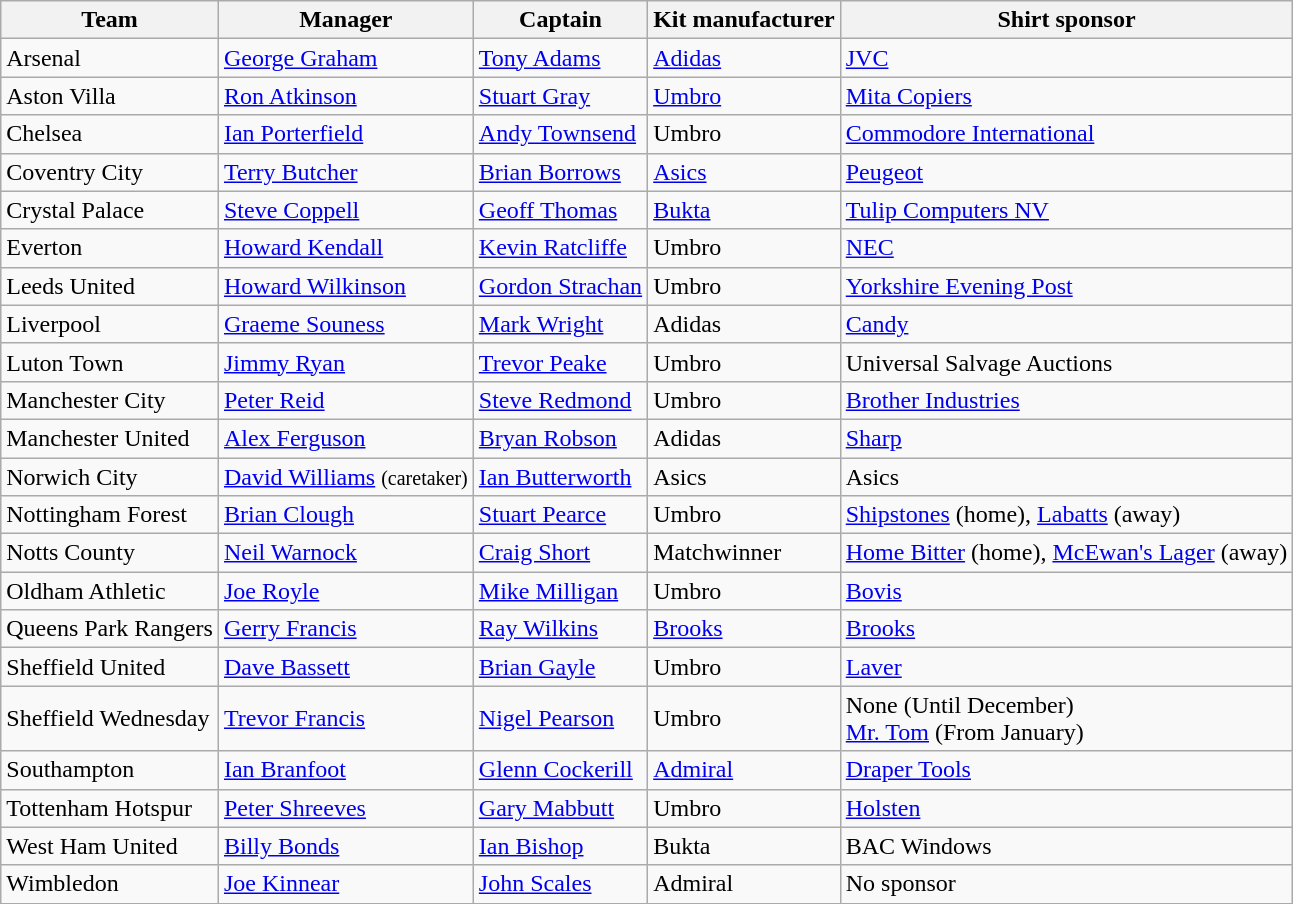<table class="wikitable sortable">
<tr>
<th>Team</th>
<th>Manager</th>
<th>Captain</th>
<th>Kit manufacturer</th>
<th>Shirt sponsor</th>
</tr>
<tr>
<td>Arsenal</td>
<td> <a href='#'>George Graham</a></td>
<td> <a href='#'>Tony Adams</a></td>
<td><a href='#'>Adidas</a></td>
<td><a href='#'>JVC</a></td>
</tr>
<tr>
<td>Aston Villa</td>
<td> <a href='#'>Ron Atkinson</a></td>
<td> <a href='#'>Stuart Gray</a></td>
<td><a href='#'>Umbro</a></td>
<td><a href='#'>Mita Copiers</a></td>
</tr>
<tr>
<td>Chelsea</td>
<td> <a href='#'>Ian Porterfield</a></td>
<td> <a href='#'>Andy Townsend</a></td>
<td>Umbro</td>
<td><a href='#'>Commodore International</a></td>
</tr>
<tr>
<td>Coventry City</td>
<td> <a href='#'>Terry Butcher</a></td>
<td> <a href='#'>Brian Borrows</a></td>
<td><a href='#'>Asics</a></td>
<td><a href='#'>Peugeot</a></td>
</tr>
<tr>
<td>Crystal Palace</td>
<td> <a href='#'>Steve Coppell</a></td>
<td> <a href='#'>Geoff Thomas</a></td>
<td><a href='#'>Bukta</a></td>
<td><a href='#'>Tulip Computers NV</a></td>
</tr>
<tr>
<td>Everton</td>
<td> <a href='#'>Howard Kendall</a></td>
<td> <a href='#'>Kevin Ratcliffe</a></td>
<td>Umbro</td>
<td><a href='#'>NEC</a></td>
</tr>
<tr>
<td>Leeds United</td>
<td> <a href='#'>Howard Wilkinson</a></td>
<td> <a href='#'>Gordon Strachan</a></td>
<td>Umbro</td>
<td><a href='#'>Yorkshire Evening Post</a></td>
</tr>
<tr>
<td>Liverpool</td>
<td> <a href='#'>Graeme Souness</a></td>
<td> <a href='#'>Mark Wright</a></td>
<td>Adidas</td>
<td><a href='#'>Candy</a></td>
</tr>
<tr>
<td>Luton Town</td>
<td> <a href='#'>Jimmy Ryan</a></td>
<td> <a href='#'>Trevor Peake</a></td>
<td>Umbro</td>
<td>Universal Salvage Auctions</td>
</tr>
<tr>
<td>Manchester City</td>
<td> <a href='#'>Peter Reid</a></td>
<td> <a href='#'>Steve Redmond</a></td>
<td>Umbro</td>
<td><a href='#'>Brother Industries</a></td>
</tr>
<tr>
<td>Manchester United</td>
<td> <a href='#'>Alex Ferguson</a></td>
<td> <a href='#'>Bryan Robson</a></td>
<td>Adidas</td>
<td><a href='#'>Sharp</a></td>
</tr>
<tr>
<td>Norwich City</td>
<td> <a href='#'>David Williams</a> <small>(caretaker)</small></td>
<td> <a href='#'>Ian Butterworth</a></td>
<td>Asics</td>
<td>Asics</td>
</tr>
<tr>
<td>Nottingham Forest</td>
<td> <a href='#'>Brian Clough</a></td>
<td> <a href='#'>Stuart Pearce</a></td>
<td>Umbro</td>
<td><a href='#'>Shipstones</a> (home), <a href='#'>Labatts</a> (away)</td>
</tr>
<tr>
<td>Notts County</td>
<td> <a href='#'>Neil Warnock</a></td>
<td> <a href='#'>Craig Short</a></td>
<td>Matchwinner</td>
<td><a href='#'>Home Bitter</a> (home), <a href='#'>McEwan's Lager</a> (away)</td>
</tr>
<tr>
<td>Oldham Athletic</td>
<td> <a href='#'>Joe Royle</a></td>
<td> <a href='#'>Mike Milligan</a></td>
<td>Umbro</td>
<td><a href='#'>Bovis</a></td>
</tr>
<tr>
<td>Queens Park Rangers</td>
<td> <a href='#'>Gerry Francis</a></td>
<td> <a href='#'>Ray Wilkins</a></td>
<td><a href='#'>Brooks</a></td>
<td><a href='#'>Brooks</a></td>
</tr>
<tr>
<td>Sheffield United</td>
<td> <a href='#'>Dave Bassett</a></td>
<td> <a href='#'>Brian Gayle</a></td>
<td>Umbro</td>
<td><a href='#'>Laver</a></td>
</tr>
<tr>
<td>Sheffield Wednesday</td>
<td> <a href='#'>Trevor Francis</a></td>
<td> <a href='#'>Nigel Pearson</a></td>
<td>Umbro</td>
<td>None (Until December)<br><a href='#'>Mr. Tom</a> (From January)</td>
</tr>
<tr>
<td>Southampton</td>
<td> <a href='#'>Ian Branfoot</a></td>
<td> <a href='#'>Glenn Cockerill</a></td>
<td><a href='#'>Admiral</a></td>
<td><a href='#'>Draper Tools</a></td>
</tr>
<tr>
<td>Tottenham Hotspur</td>
<td> <a href='#'>Peter Shreeves</a></td>
<td> <a href='#'>Gary Mabbutt</a></td>
<td>Umbro</td>
<td><a href='#'>Holsten</a></td>
</tr>
<tr>
<td>West Ham United</td>
<td> <a href='#'>Billy Bonds</a></td>
<td> <a href='#'>Ian Bishop</a></td>
<td>Bukta</td>
<td>BAC Windows</td>
</tr>
<tr>
<td>Wimbledon</td>
<td> <a href='#'>Joe Kinnear</a></td>
<td> <a href='#'>John Scales</a></td>
<td>Admiral</td>
<td>No sponsor</td>
</tr>
</table>
